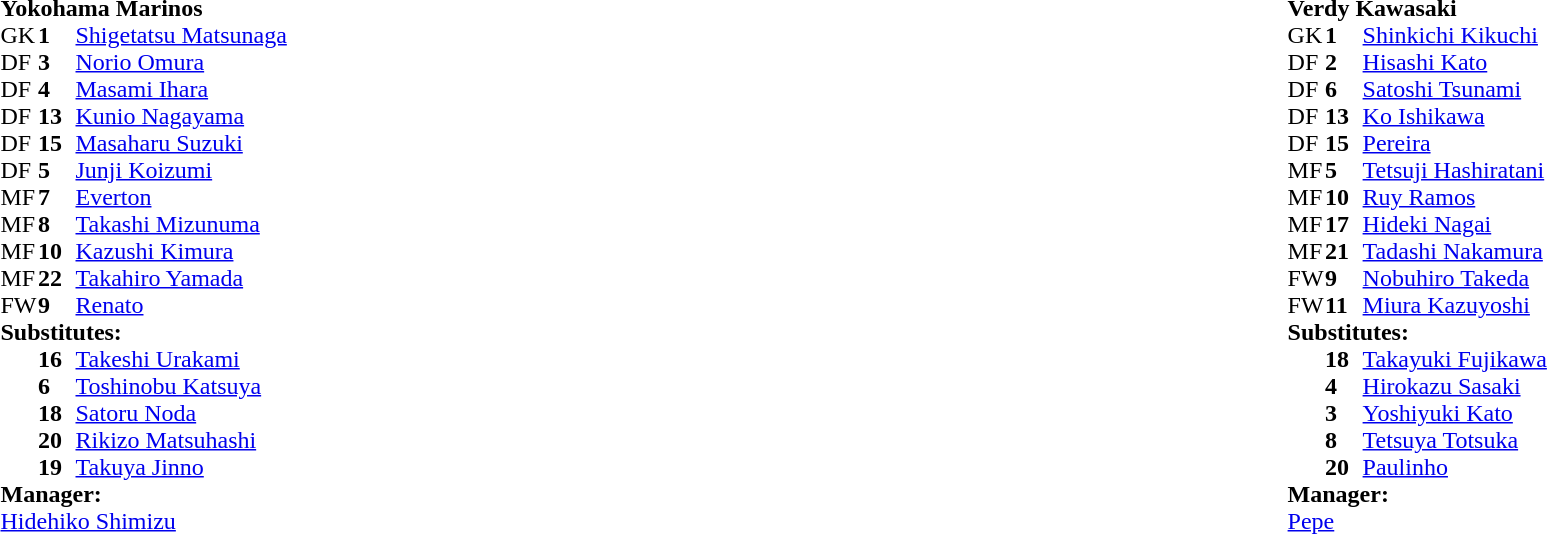<table width="100%">
<tr>
<td valign="top" width="50%"><br><table style="font-size: 100%" cellspacing="0" cellpadding="0">
<tr>
<td colspan="4"><strong>Yokohama Marinos</strong></td>
</tr>
<tr>
<th width="25"></th>
<th width="25"></th>
</tr>
<tr>
<td>GK</td>
<td><strong>1</strong></td>
<td> <a href='#'>Shigetatsu Matsunaga</a></td>
</tr>
<tr>
<td>DF</td>
<td><strong>3</strong></td>
<td> <a href='#'>Norio Omura</a></td>
</tr>
<tr>
<td>DF</td>
<td><strong>4</strong></td>
<td> <a href='#'>Masami Ihara</a></td>
</tr>
<tr>
<td>DF</td>
<td><strong>13</strong></td>
<td> <a href='#'>Kunio Nagayama</a></td>
</tr>
<tr>
<td>DF</td>
<td><strong>15</strong></td>
<td> <a href='#'>Masaharu Suzuki</a></td>
</tr>
<tr>
<td>DF</td>
<td><strong>5</strong></td>
<td> <a href='#'>Junji Koizumi</a></td>
</tr>
<tr>
<td>MF</td>
<td><strong>7</strong></td>
<td> <a href='#'>Everton</a></td>
</tr>
<tr>
<td>MF</td>
<td><strong>8</strong></td>
<td> <a href='#'>Takashi Mizunuma</a></td>
</tr>
<tr>
<td>MF</td>
<td><strong>10</strong></td>
<td> <a href='#'>Kazushi Kimura</a></td>
</tr>
<tr>
<td>MF</td>
<td><strong>22</strong></td>
<td> <a href='#'>Takahiro Yamada</a></td>
</tr>
<tr>
<td>FW</td>
<td><strong>9</strong></td>
<td> <a href='#'>Renato</a></td>
<td></td>
</tr>
<tr>
<td colspan="4"><strong>Substitutes:</strong></td>
</tr>
<tr>
<td></td>
<td><strong>16</strong></td>
<td> <a href='#'>Takeshi Urakami</a></td>
</tr>
<tr>
<td></td>
<td><strong>6</strong></td>
<td> <a href='#'>Toshinobu Katsuya</a></td>
</tr>
<tr>
<td></td>
<td><strong>18</strong></td>
<td> <a href='#'>Satoru Noda</a></td>
</tr>
<tr>
<td></td>
<td><strong>20</strong></td>
<td> <a href='#'>Rikizo Matsuhashi</a></td>
</tr>
<tr>
<td></td>
<td><strong>19</strong></td>
<td> <a href='#'>Takuya Jinno</a></td>
<td></td>
</tr>
<tr>
<td colspan="4"><strong>Manager:</strong></td>
</tr>
<tr>
<td colspan="3"> <a href='#'>Hidehiko Shimizu</a></td>
</tr>
</table>
</td>
<td valign="top" width="50%"><br><table style="font-size: 100%" cellspacing="0" cellpadding="0" align="center">
<tr>
<td colspan="4"><strong>Verdy Kawasaki</strong></td>
</tr>
<tr>
<th width="25"></th>
<th width="25"></th>
</tr>
<tr>
<td>GK</td>
<td><strong>1</strong></td>
<td> <a href='#'>Shinkichi Kikuchi</a></td>
</tr>
<tr>
<td>DF</td>
<td><strong>2</strong></td>
<td> <a href='#'>Hisashi Kato</a></td>
</tr>
<tr>
<td>DF</td>
<td><strong>6</strong></td>
<td> <a href='#'>Satoshi Tsunami</a></td>
</tr>
<tr>
<td>DF</td>
<td><strong>13</strong></td>
<td> <a href='#'>Ko Ishikawa</a></td>
</tr>
<tr>
<td>DF</td>
<td><strong>15</strong></td>
<td> <a href='#'>Pereira</a></td>
</tr>
<tr>
<td>MF</td>
<td><strong>5</strong></td>
<td> <a href='#'>Tetsuji Hashiratani</a></td>
</tr>
<tr>
<td>MF</td>
<td><strong>10</strong></td>
<td> <a href='#'>Ruy Ramos</a></td>
</tr>
<tr>
<td>MF</td>
<td><strong>17</strong></td>
<td> <a href='#'>Hideki Nagai</a></td>
<td></td>
</tr>
<tr>
<td>MF</td>
<td><strong>21</strong></td>
<td> <a href='#'>Tadashi Nakamura</a></td>
</tr>
<tr>
<td>FW</td>
<td><strong>9</strong></td>
<td> <a href='#'>Nobuhiro Takeda</a></td>
</tr>
<tr>
<td>FW</td>
<td><strong>11</strong></td>
<td> <a href='#'>Miura Kazuyoshi</a></td>
</tr>
<tr>
<td colspan="4"><strong>Substitutes:</strong></td>
</tr>
<tr>
<td></td>
<td><strong>18</strong></td>
<td> <a href='#'>Takayuki Fujikawa</a></td>
</tr>
<tr>
<td></td>
<td><strong>4</strong></td>
<td> <a href='#'>Hirokazu Sasaki</a></td>
</tr>
<tr>
<td></td>
<td><strong>3</strong></td>
<td> <a href='#'>Yoshiyuki Kato</a></td>
</tr>
<tr>
<td></td>
<td><strong>8</strong></td>
<td> <a href='#'>Tetsuya Totsuka</a></td>
</tr>
<tr>
<td></td>
<td><strong>20</strong></td>
<td> <a href='#'>Paulinho</a></td>
<td></td>
</tr>
<tr>
<td colspan="4"><strong>Manager:</strong></td>
</tr>
<tr>
<td colspan="3"> <a href='#'>Pepe</a></td>
</tr>
</table>
</td>
</tr>
</table>
